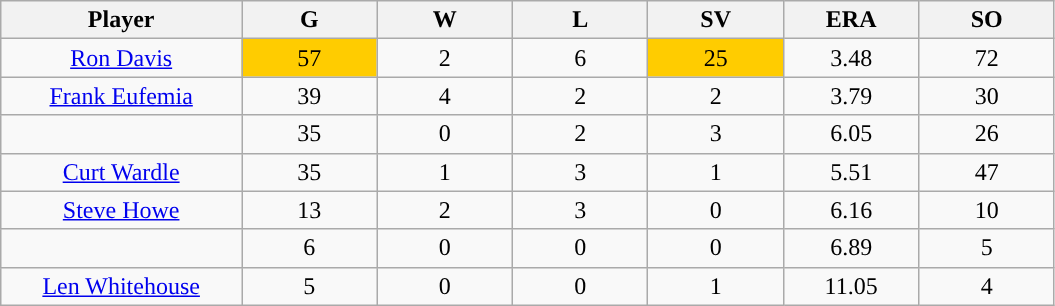<table class="wikitable sortable">
<tr>
<th bgcolor="#DDDDFF" width="16%">Player</th>
<th bgcolor="#DDDDFF" width="9%">G</th>
<th bgcolor="#DDDDFF" width="9%">W</th>
<th bgcolor="#DDDDFF" width="9%">L</th>
<th bgcolor="#DDDDFF" width="9%">SV</th>
<th bgcolor="#DDDDFF" width="9%">ERA</th>
<th bgcolor="#DDDDFF" width="9%">SO</th>
</tr>
<tr align="center">
<td><a href='#'>Ron Davis</a></td>
<td style="background:#fc0;">57</td>
<td>2</td>
<td>6</td>
<td style="background:#fc0;">25</td>
<td>3.48</td>
<td>72</td>
</tr>
<tr align=center>
<td><a href='#'>Frank Eufemia</a></td>
<td>39</td>
<td>4</td>
<td>2</td>
<td>2</td>
<td>3.79</td>
<td>30</td>
</tr>
<tr align=center>
<td></td>
<td>35</td>
<td>0</td>
<td>2</td>
<td>3</td>
<td>6.05</td>
<td>26</td>
</tr>
<tr align="center">
<td><a href='#'>Curt Wardle</a></td>
<td>35</td>
<td>1</td>
<td>3</td>
<td>1</td>
<td>5.51</td>
<td>47</td>
</tr>
<tr align=center>
<td><a href='#'>Steve Howe</a></td>
<td>13</td>
<td>2</td>
<td>3</td>
<td>0</td>
<td>6.16</td>
<td>10</td>
</tr>
<tr align=center>
<td></td>
<td>6</td>
<td>0</td>
<td>0</td>
<td>0</td>
<td>6.89</td>
<td>5</td>
</tr>
<tr align="center">
<td><a href='#'>Len Whitehouse</a></td>
<td>5</td>
<td>0</td>
<td>0</td>
<td>1</td>
<td>11.05</td>
<td>4</td>
</tr>
</table>
